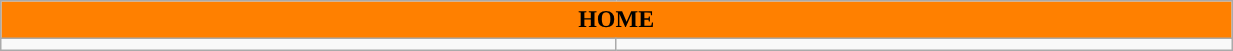<table class="wikitable collapsible collapsed" style="width:65%">
<tr>
<th colspan=6 ! style="color:black; background:#FF8000">HOME</th>
</tr>
<tr>
<td></td>
<td></td>
</tr>
</table>
